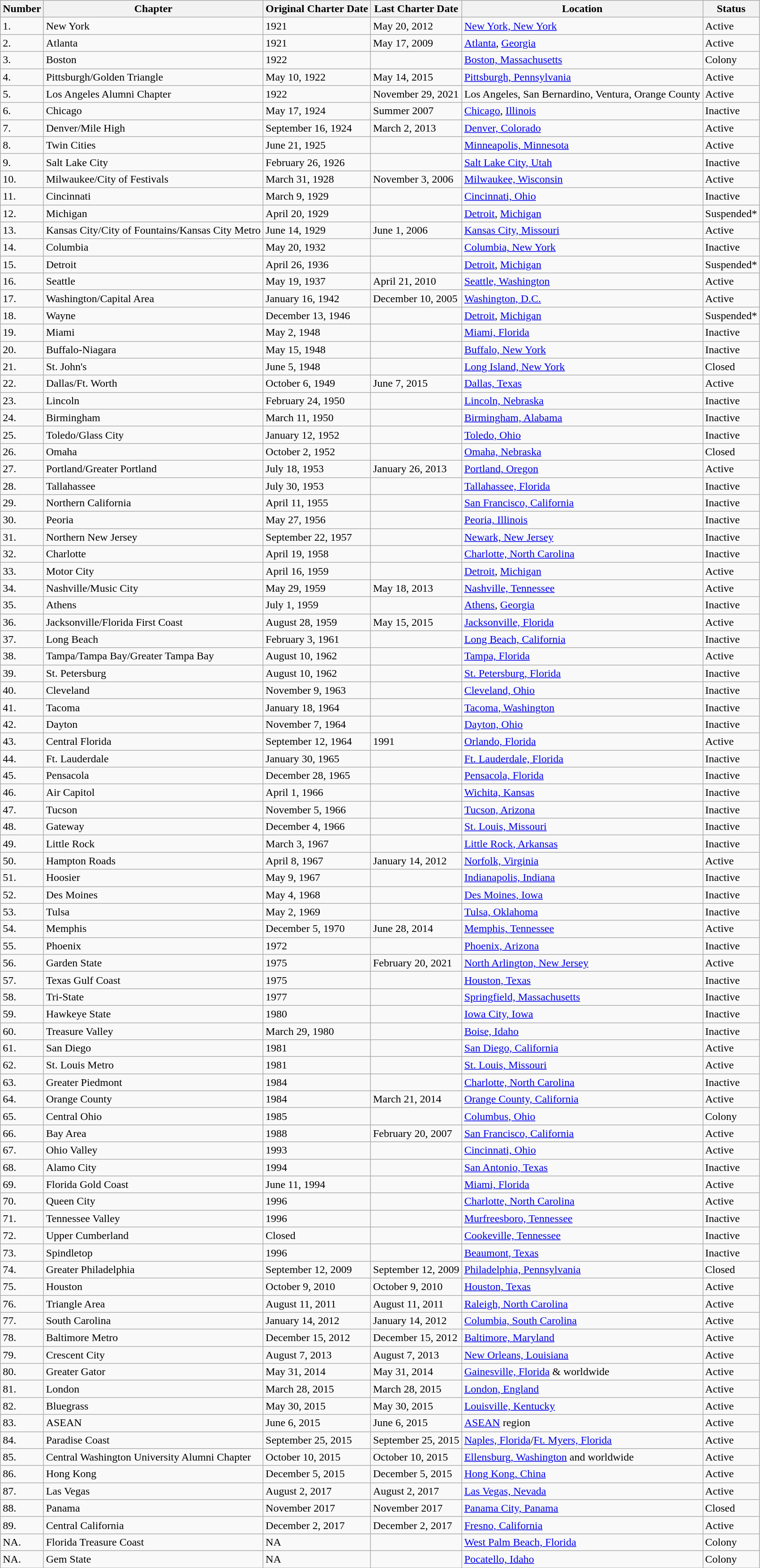<table class="wikitable">
<tr>
<th>Number</th>
<th>Chapter</th>
<th>Original Charter Date</th>
<th>Last Charter Date</th>
<th>Location</th>
<th>Status</th>
</tr>
<tr>
<td>1.</td>
<td>New York</td>
<td>1921</td>
<td>May 20, 2012</td>
<td><a href='#'>New York, New York</a></td>
<td>Active</td>
</tr>
<tr>
<td>2.</td>
<td>Atlanta</td>
<td>1921</td>
<td>May 17, 2009</td>
<td><a href='#'>Atlanta</a>, <a href='#'>Georgia</a></td>
<td>Active</td>
</tr>
<tr>
<td>3.</td>
<td>Boston</td>
<td>1922</td>
<td></td>
<td><a href='#'>Boston, Massachusetts</a></td>
<td>Colony</td>
</tr>
<tr>
<td>4.</td>
<td>Pittsburgh/Golden Triangle</td>
<td>May 10, 1922</td>
<td>May 14, 2015</td>
<td><a href='#'>Pittsburgh, Pennsylvania</a></td>
<td>Active</td>
</tr>
<tr>
<td>5.</td>
<td>Los Angeles Alumni Chapter</td>
<td>1922</td>
<td>November 29, 2021</td>
<td>Los Angeles, San Bernardino, Ventura, Orange County</td>
<td>Active</td>
</tr>
<tr>
<td>6.</td>
<td>Chicago</td>
<td>May 17, 1924</td>
<td>Summer 2007</td>
<td><a href='#'>Chicago</a>, <a href='#'>Illinois</a></td>
<td>Inactive</td>
</tr>
<tr>
<td>7.</td>
<td>Denver/Mile High</td>
<td>September 16, 1924</td>
<td>March 2, 2013</td>
<td><a href='#'>Denver, Colorado</a></td>
<td>Active</td>
</tr>
<tr>
<td>8.</td>
<td>Twin Cities</td>
<td>June 21, 1925</td>
<td></td>
<td><a href='#'>Minneapolis, Minnesota</a></td>
<td>Active</td>
</tr>
<tr>
<td>9.</td>
<td>Salt Lake City</td>
<td>February 26, 1926</td>
<td></td>
<td><a href='#'>Salt Lake City, Utah</a></td>
<td>Inactive</td>
</tr>
<tr>
<td>10.</td>
<td>Milwaukee/City of Festivals</td>
<td>March 31, 1928</td>
<td>November 3, 2006</td>
<td><a href='#'>Milwaukee, Wisconsin</a></td>
<td>Active</td>
</tr>
<tr>
<td>11.</td>
<td>Cincinnati</td>
<td>March 9, 1929</td>
<td></td>
<td><a href='#'>Cincinnati, Ohio</a></td>
<td>Inactive</td>
</tr>
<tr>
<td>12.</td>
<td>Michigan</td>
<td>April 20, 1929</td>
<td></td>
<td><a href='#'>Detroit</a>, <a href='#'>Michigan</a></td>
<td>Suspended*</td>
</tr>
<tr>
<td>13.</td>
<td>Kansas City/City of Fountains/Kansas City Metro</td>
<td>June 14, 1929</td>
<td>June 1, 2006</td>
<td><a href='#'>Kansas City, Missouri</a></td>
<td>Active</td>
</tr>
<tr>
<td>14.</td>
<td>Columbia</td>
<td>May 20, 1932</td>
<td></td>
<td><a href='#'>Columbia, New York</a></td>
<td>Inactive</td>
</tr>
<tr>
<td>15.</td>
<td>Detroit</td>
<td>April 26, 1936</td>
<td></td>
<td><a href='#'>Detroit</a>, <a href='#'>Michigan</a></td>
<td>Suspended*</td>
</tr>
<tr>
<td>16.</td>
<td>Seattle</td>
<td>May 19, 1937</td>
<td>April 21, 2010</td>
<td><a href='#'>Seattle, Washington</a></td>
<td>Active</td>
</tr>
<tr>
<td>17.</td>
<td>Washington/Capital Area</td>
<td>January 16, 1942</td>
<td>December 10, 2005</td>
<td><a href='#'>Washington, D.C.</a></td>
<td>Active</td>
</tr>
<tr>
<td>18.</td>
<td>Wayne</td>
<td>December 13, 1946</td>
<td></td>
<td><a href='#'>Detroit</a>, <a href='#'>Michigan</a></td>
<td>Suspended*</td>
</tr>
<tr>
<td>19.</td>
<td>Miami</td>
<td>May 2, 1948</td>
<td></td>
<td><a href='#'>Miami, Florida</a></td>
<td>Inactive</td>
</tr>
<tr>
<td>20.</td>
<td>Buffalo-Niagara</td>
<td>May 15, 1948</td>
<td></td>
<td><a href='#'>Buffalo, New York</a></td>
<td>Inactive</td>
</tr>
<tr>
<td>21.</td>
<td>St. John's</td>
<td>June 5, 1948</td>
<td></td>
<td><a href='#'>Long Island, New York</a></td>
<td>Closed</td>
</tr>
<tr>
<td>22.</td>
<td>Dallas/Ft. Worth</td>
<td>October 6, 1949</td>
<td>June 7, 2015</td>
<td><a href='#'>Dallas, Texas</a></td>
<td>Active</td>
</tr>
<tr>
<td>23.</td>
<td>Lincoln</td>
<td>February 24, 1950</td>
<td></td>
<td><a href='#'>Lincoln, Nebraska</a></td>
<td>Inactive</td>
</tr>
<tr>
<td>24.</td>
<td>Birmingham</td>
<td>March 11, 1950</td>
<td></td>
<td><a href='#'>Birmingham, Alabama</a></td>
<td>Inactive</td>
</tr>
<tr>
<td>25.</td>
<td>Toledo/Glass City</td>
<td>January 12, 1952</td>
<td></td>
<td><a href='#'>Toledo, Ohio</a></td>
<td>Inactive</td>
</tr>
<tr>
<td>26.</td>
<td>Omaha</td>
<td>October 2, 1952</td>
<td></td>
<td><a href='#'>Omaha, Nebraska</a></td>
<td>Closed</td>
</tr>
<tr>
<td>27.</td>
<td>Portland/Greater Portland</td>
<td>July 18, 1953</td>
<td>January 26, 2013</td>
<td><a href='#'>Portland, Oregon</a></td>
<td>Active</td>
</tr>
<tr>
<td>28.</td>
<td>Tallahassee</td>
<td>July 30, 1953</td>
<td></td>
<td><a href='#'>Tallahassee, Florida</a></td>
<td>Inactive</td>
</tr>
<tr>
<td>29.</td>
<td>Northern California</td>
<td>April 11, 1955</td>
<td></td>
<td><a href='#'>San Francisco, California</a></td>
<td>Inactive</td>
</tr>
<tr>
<td>30.</td>
<td>Peoria</td>
<td>May 27, 1956</td>
<td></td>
<td><a href='#'>Peoria, Illinois</a></td>
<td>Inactive</td>
</tr>
<tr>
<td>31.</td>
<td>Northern New Jersey</td>
<td>September 22, 1957</td>
<td></td>
<td><a href='#'>Newark, New Jersey</a></td>
<td>Inactive</td>
</tr>
<tr>
<td>32.</td>
<td>Charlotte</td>
<td>April 19, 1958</td>
<td></td>
<td><a href='#'>Charlotte, North Carolina</a></td>
<td>Inactive</td>
</tr>
<tr>
<td>33.</td>
<td>Motor City</td>
<td>April 16, 1959</td>
<td></td>
<td><a href='#'>Detroit</a>, <a href='#'>Michigan</a></td>
<td>Active</td>
</tr>
<tr>
<td>34.</td>
<td>Nashville/Music City</td>
<td>May 29, 1959</td>
<td>May 18, 2013</td>
<td><a href='#'>Nashville, Tennessee</a></td>
<td>Active</td>
</tr>
<tr>
<td>35.</td>
<td>Athens</td>
<td>July 1, 1959</td>
<td></td>
<td><a href='#'>Athens</a>, <a href='#'>Georgia</a></td>
<td>Inactive</td>
</tr>
<tr>
<td>36.</td>
<td>Jacksonville/Florida First Coast</td>
<td>August 28, 1959</td>
<td>May 15, 2015</td>
<td><a href='#'>Jacksonville, Florida</a></td>
<td>Active</td>
</tr>
<tr>
<td>37.</td>
<td>Long Beach</td>
<td>February 3, 1961</td>
<td></td>
<td><a href='#'>Long Beach, California</a></td>
<td>Inactive</td>
</tr>
<tr>
<td>38.</td>
<td>Tampa/Tampa Bay/Greater Tampa Bay</td>
<td>August 10, 1962</td>
<td></td>
<td><a href='#'>Tampa, Florida</a></td>
<td>Active</td>
</tr>
<tr>
<td>39.</td>
<td>St. Petersburg</td>
<td>August 10, 1962</td>
<td></td>
<td><a href='#'>St. Petersburg, Florida</a></td>
<td>Inactive</td>
</tr>
<tr>
<td>40.</td>
<td>Cleveland</td>
<td>November 9, 1963</td>
<td></td>
<td><a href='#'>Cleveland, Ohio</a></td>
<td>Inactive</td>
</tr>
<tr>
<td>41.</td>
<td>Tacoma</td>
<td>January 18, 1964</td>
<td></td>
<td><a href='#'>Tacoma, Washington</a></td>
<td>Inactive</td>
</tr>
<tr>
<td>42.</td>
<td>Dayton</td>
<td>November 7, 1964</td>
<td></td>
<td><a href='#'>Dayton, Ohio</a></td>
<td>Inactive</td>
</tr>
<tr>
<td>43.</td>
<td>Central Florida</td>
<td>September 12, 1964</td>
<td>1991</td>
<td><a href='#'>Orlando, Florida</a></td>
<td>Active</td>
</tr>
<tr>
<td>44.</td>
<td>Ft. Lauderdale</td>
<td>January 30, 1965</td>
<td></td>
<td><a href='#'>Ft. Lauderdale, Florida</a></td>
<td>Inactive</td>
</tr>
<tr>
<td>45.</td>
<td>Pensacola</td>
<td>December 28, 1965</td>
<td></td>
<td><a href='#'>Pensacola, Florida</a></td>
<td>Inactive</td>
</tr>
<tr>
<td>46.</td>
<td>Air Capitol</td>
<td>April 1, 1966</td>
<td></td>
<td><a href='#'>Wichita, Kansas</a></td>
<td>Inactive</td>
</tr>
<tr>
<td>47.</td>
<td>Tucson</td>
<td>November 5, 1966</td>
<td></td>
<td><a href='#'>Tucson, Arizona</a></td>
<td>Inactive</td>
</tr>
<tr>
<td>48.</td>
<td>Gateway</td>
<td>December 4, 1966</td>
<td></td>
<td><a href='#'>St. Louis, Missouri</a></td>
<td>Inactive</td>
</tr>
<tr>
<td>49.</td>
<td>Little Rock</td>
<td>March 3, 1967</td>
<td></td>
<td><a href='#'>Little Rock, Arkansas</a></td>
<td>Inactive</td>
</tr>
<tr>
<td>50.</td>
<td>Hampton Roads</td>
<td>April 8, 1967</td>
<td>January 14, 2012</td>
<td><a href='#'>Norfolk, Virginia</a></td>
<td>Active</td>
</tr>
<tr>
<td>51.</td>
<td>Hoosier</td>
<td>May 9, 1967</td>
<td></td>
<td><a href='#'>Indianapolis, Indiana</a></td>
<td>Inactive</td>
</tr>
<tr>
<td>52.</td>
<td>Des Moines</td>
<td>May 4, 1968</td>
<td></td>
<td><a href='#'>Des Moines, Iowa</a></td>
<td>Inactive</td>
</tr>
<tr>
<td>53.</td>
<td>Tulsa</td>
<td>May 2, 1969</td>
<td></td>
<td><a href='#'>Tulsa, Oklahoma</a></td>
<td>Inactive</td>
</tr>
<tr>
<td>54.</td>
<td>Memphis</td>
<td>December 5, 1970</td>
<td>June 28, 2014</td>
<td><a href='#'>Memphis, Tennessee</a></td>
<td>Active</td>
</tr>
<tr>
<td>55.</td>
<td>Phoenix</td>
<td>1972</td>
<td></td>
<td><a href='#'>Phoenix, Arizona</a></td>
<td>Inactive</td>
</tr>
<tr>
<td>56.</td>
<td>Garden State</td>
<td>1975</td>
<td>February 20, 2021</td>
<td><a href='#'>North Arlington, New Jersey</a></td>
<td>Active</td>
</tr>
<tr>
<td>57.</td>
<td>Texas Gulf Coast</td>
<td>1975</td>
<td></td>
<td><a href='#'>Houston, Texas</a></td>
<td>Inactive</td>
</tr>
<tr>
<td>58.</td>
<td>Tri-State</td>
<td>1977</td>
<td></td>
<td><a href='#'>Springfield, Massachusetts</a></td>
<td>Inactive</td>
</tr>
<tr>
<td>59.</td>
<td>Hawkeye State</td>
<td>1980</td>
<td></td>
<td><a href='#'>Iowa City, Iowa</a></td>
<td>Inactive</td>
</tr>
<tr>
<td>60.</td>
<td>Treasure Valley</td>
<td>March 29, 1980</td>
<td></td>
<td><a href='#'>Boise, Idaho</a></td>
<td>Inactive</td>
</tr>
<tr>
<td>61.</td>
<td>San Diego</td>
<td>1981</td>
<td></td>
<td><a href='#'>San Diego, California</a></td>
<td>Active</td>
</tr>
<tr>
<td>62.</td>
<td>St. Louis Metro</td>
<td>1981</td>
<td></td>
<td><a href='#'>St. Louis, Missouri</a></td>
<td>Active</td>
</tr>
<tr>
<td>63.</td>
<td>Greater Piedmont</td>
<td>1984</td>
<td></td>
<td><a href='#'>Charlotte, North Carolina</a></td>
<td>Inactive</td>
</tr>
<tr>
<td>64.</td>
<td>Orange County</td>
<td>1984</td>
<td>March 21, 2014</td>
<td><a href='#'>Orange County, California</a></td>
<td>Active</td>
</tr>
<tr>
<td>65.</td>
<td>Central Ohio</td>
<td>1985</td>
<td></td>
<td><a href='#'>Columbus, Ohio</a></td>
<td>Colony</td>
</tr>
<tr>
<td>66.</td>
<td>Bay Area</td>
<td>1988</td>
<td>February 20, 2007</td>
<td><a href='#'>San Francisco, California</a></td>
<td>Active</td>
</tr>
<tr>
<td>67.</td>
<td>Ohio Valley</td>
<td>1993</td>
<td></td>
<td><a href='#'>Cincinnati, Ohio</a></td>
<td>Active</td>
</tr>
<tr>
<td>68.</td>
<td>Alamo City</td>
<td>1994</td>
<td></td>
<td><a href='#'>San Antonio, Texas</a></td>
<td>Inactive</td>
</tr>
<tr>
<td>69.</td>
<td>Florida Gold Coast</td>
<td>June 11, 1994</td>
<td></td>
<td><a href='#'>Miami, Florida</a></td>
<td>Active</td>
</tr>
<tr>
<td>70.</td>
<td>Queen City</td>
<td>1996</td>
<td></td>
<td><a href='#'>Charlotte, North Carolina</a></td>
<td>Active</td>
</tr>
<tr>
<td>71.</td>
<td>Tennessee Valley</td>
<td>1996</td>
<td></td>
<td><a href='#'>Murfreesboro, Tennessee</a></td>
<td>Inactive</td>
</tr>
<tr>
<td>72.</td>
<td>Upper Cumberland</td>
<td>Closed</td>
<td></td>
<td><a href='#'>Cookeville, Tennessee</a></td>
<td>Inactive</td>
</tr>
<tr>
<td>73.</td>
<td>Spindletop</td>
<td>1996</td>
<td></td>
<td><a href='#'>Beaumont, Texas</a></td>
<td>Inactive</td>
</tr>
<tr>
<td>74.</td>
<td>Greater Philadelphia</td>
<td>September 12, 2009</td>
<td>September 12, 2009</td>
<td><a href='#'>Philadelphia, Pennsylvania</a></td>
<td>Closed</td>
</tr>
<tr>
<td>75.</td>
<td>Houston</td>
<td>October 9, 2010</td>
<td>October 9, 2010</td>
<td><a href='#'>Houston, Texas</a></td>
<td>Active</td>
</tr>
<tr>
<td>76.</td>
<td>Triangle Area</td>
<td>August 11, 2011</td>
<td>August 11, 2011</td>
<td><a href='#'>Raleigh, North Carolina</a></td>
<td>Active</td>
</tr>
<tr>
<td>77.</td>
<td>South Carolina</td>
<td>January 14, 2012</td>
<td>January 14, 2012</td>
<td><a href='#'>Columbia, South Carolina</a></td>
<td>Active</td>
</tr>
<tr>
<td>78.</td>
<td>Baltimore Metro</td>
<td>December 15, 2012</td>
<td>December 15, 2012</td>
<td><a href='#'>Baltimore, Maryland</a></td>
<td>Active</td>
</tr>
<tr>
<td>79.</td>
<td>Crescent City</td>
<td>August 7, 2013</td>
<td>August 7, 2013</td>
<td><a href='#'>New Orleans, Louisiana</a></td>
<td>Active</td>
</tr>
<tr>
<td>80.</td>
<td>Greater Gator</td>
<td>May 31, 2014</td>
<td>May 31, 2014</td>
<td><a href='#'>Gainesville, Florida</a> & worldwide</td>
<td>Active</td>
</tr>
<tr>
<td>81.</td>
<td>London</td>
<td>March 28, 2015</td>
<td>March 28, 2015</td>
<td><a href='#'>London, England</a></td>
<td>Active</td>
</tr>
<tr>
<td>82.</td>
<td>Bluegrass</td>
<td>May 30, 2015</td>
<td>May 30, 2015</td>
<td><a href='#'>Louisville, Kentucky</a></td>
<td>Active</td>
</tr>
<tr>
<td>83.</td>
<td>ASEAN</td>
<td>June 6, 2015</td>
<td>June 6, 2015</td>
<td><a href='#'>ASEAN</a> region</td>
<td>Active</td>
</tr>
<tr>
<td>84.</td>
<td>Paradise Coast</td>
<td>September 25, 2015</td>
<td>September 25, 2015</td>
<td><a href='#'>Naples, Florida</a>/<a href='#'>Ft. Myers, Florida</a></td>
<td>Active</td>
</tr>
<tr>
<td>85.</td>
<td>Central Washington University Alumni Chapter</td>
<td>October 10, 2015</td>
<td>October 10, 2015</td>
<td><a href='#'>Ellensburg, Washington</a> and worldwide</td>
<td>Active</td>
</tr>
<tr>
<td>86.</td>
<td>Hong Kong</td>
<td>December 5, 2015</td>
<td>December 5, 2015</td>
<td><a href='#'>Hong Kong, China</a></td>
<td>Active</td>
</tr>
<tr>
<td>87.</td>
<td>Las Vegas</td>
<td>August 2, 2017</td>
<td>August 2, 2017</td>
<td><a href='#'>Las Vegas, Nevada</a></td>
<td>Active</td>
</tr>
<tr>
<td>88.</td>
<td>Panama</td>
<td>November 2017</td>
<td>November 2017</td>
<td><a href='#'>Panama City, Panama</a></td>
<td>Closed</td>
</tr>
<tr>
<td>89.</td>
<td>Central California</td>
<td>December 2, 2017</td>
<td>December 2, 2017</td>
<td><a href='#'>Fresno, California</a></td>
<td>Active</td>
</tr>
<tr>
<td>NA.</td>
<td>Florida Treasure Coast</td>
<td>NA</td>
<td></td>
<td><a href='#'>West Palm Beach, Florida</a></td>
<td>Colony</td>
</tr>
<tr>
<td>NA.</td>
<td>Gem State</td>
<td>NA</td>
<td></td>
<td><a href='#'>Pocatello, Idaho</a></td>
<td>Colony</td>
</tr>
<tr>
</tr>
</table>
